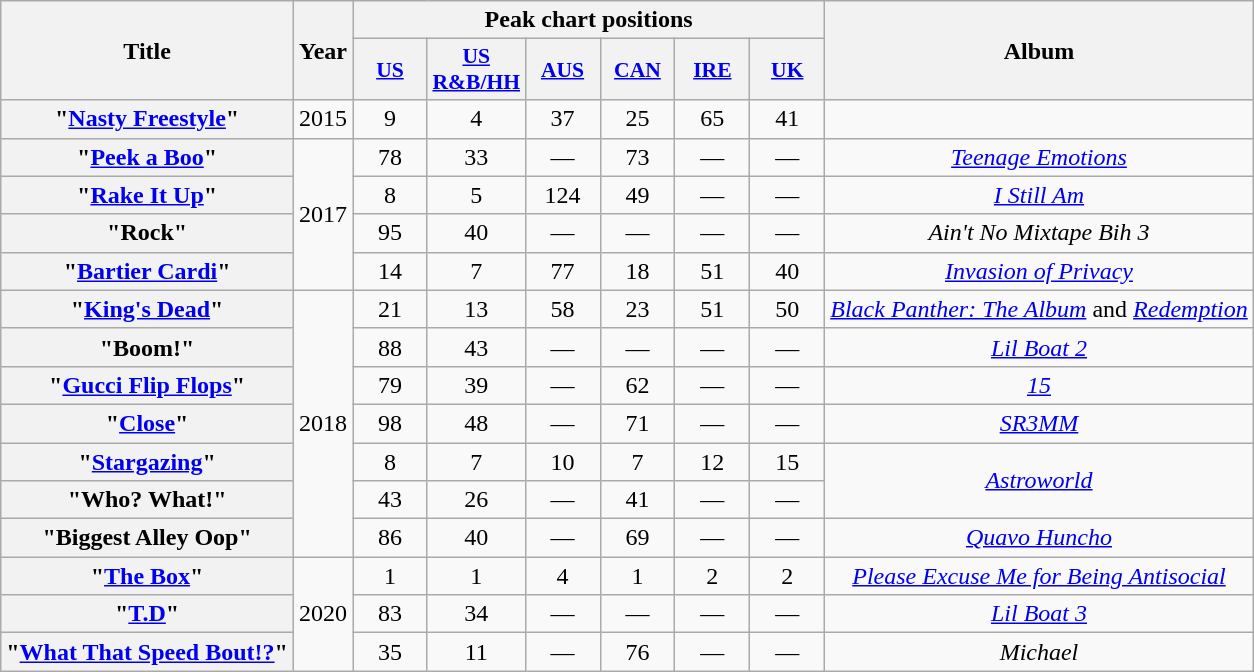<table class="wikitable plainrowheaders" style="text-align:center;">
<tr>
<th rowspan="2">Title</th>
<th rowspan="2">Year</th>
<th colspan="6">Peak chart positions</th>
<th rowspan="2">Album</th>
</tr>
<tr>
<th scope="col" style="width:3em;font-size:90%;"><a href='#'>US</a></th>
<th scope="col" style="width:3em;font-size:90%;"><a href='#'>US<br>R&B/HH</a></th>
<th scope="col" style="width:3em;font-size:90%;"><a href='#'>AUS</a></th>
<th scope="col" style="width:3em;font-size:90%;"><a href='#'>CAN</a></th>
<th scope="col" style="width:3em;font-size:90%;"><a href='#'>IRE</a></th>
<th scope="col" style="width:3em;font-size:90%;"><a href='#'>UK</a></th>
</tr>
<tr>
<th scope="row">"<a href='#'>Nasty Freestyle</a>"<br></th>
<td>2015</td>
<td>9</td>
<td>4</td>
<td>37</td>
<td>25</td>
<td>65</td>
<td>41</td>
<td></td>
</tr>
<tr>
<th scope="row">"<a href='#'>Peek a Boo</a>"<br></th>
<td rowspan="4">2017</td>
<td>78</td>
<td>33</td>
<td>—</td>
<td>73</td>
<td>—</td>
<td>—</td>
<td><em><a href='#'>Teenage Emotions</a></em></td>
</tr>
<tr>
<th scope="row">"<a href='#'>Rake It Up</a>"<br></th>
<td>8</td>
<td>5</td>
<td>124</td>
<td>49</td>
<td>—</td>
<td>—</td>
<td><em><a href='#'>I Still Am</a></em></td>
</tr>
<tr>
<th scope="row">"Rock"<br></th>
<td>95</td>
<td>40</td>
<td>—</td>
<td>—</td>
<td>—</td>
<td>—</td>
<td><em>Ain't No Mixtape Bih 3</em></td>
</tr>
<tr>
<th scope="row">"<a href='#'>Bartier Cardi</a>"<br></th>
<td>14</td>
<td>7</td>
<td>77</td>
<td>18</td>
<td>51</td>
<td>40</td>
<td><em><a href='#'>Invasion of Privacy</a></em></td>
</tr>
<tr>
<th scope="row">"<a href='#'>King's Dead</a>"<br></th>
<td rowspan="7">2018</td>
<td>21</td>
<td>13</td>
<td>58</td>
<td>23</td>
<td>51</td>
<td>50</td>
<td><em><a href='#'>Black Panther: The Album</a></em> and <em><a href='#'>Redemption</a></em></td>
</tr>
<tr>
<th scope="row">"Boom!"<br></th>
<td>88</td>
<td>43</td>
<td>—</td>
<td>—</td>
<td>—</td>
<td>—</td>
<td><em><a href='#'>Lil Boat 2</a></em></td>
</tr>
<tr>
<th scope="row">"<a href='#'>Gucci Flip Flops</a>"<br></th>
<td>79</td>
<td>39</td>
<td>—</td>
<td>62</td>
<td>—</td>
<td>—</td>
<td><em><a href='#'>15</a></em></td>
</tr>
<tr>
<th scope="row">"<a href='#'>Close</a>"<br></th>
<td>98</td>
<td>48</td>
<td>—</td>
<td>71</td>
<td>—</td>
<td>—</td>
<td><em><a href='#'>SR3MM</a></em></td>
</tr>
<tr>
<th scope="row">"<a href='#'>Stargazing</a>"<br></th>
<td>8</td>
<td>7</td>
<td>10</td>
<td>7</td>
<td>12</td>
<td>15</td>
<td rowspan="2"><em><a href='#'>Astroworld</a></em></td>
</tr>
<tr>
<th scope="row">"Who? What!"<br></th>
<td>43</td>
<td>26</td>
<td>—</td>
<td>41</td>
<td>—</td>
<td>—</td>
</tr>
<tr>
<th scope="row">"Biggest Alley Oop"<br></th>
<td>86</td>
<td>40</td>
<td>—</td>
<td>69</td>
<td>—</td>
<td>—</td>
<td><em><a href='#'>Quavo Huncho</a></em></td>
</tr>
<tr>
<th scope="row">"<a href='#'>The Box</a>"<br></th>
<td rowspan="3">2020</td>
<td>1</td>
<td>1</td>
<td>4</td>
<td>1</td>
<td>2</td>
<td>2</td>
<td><em><a href='#'>Please Excuse Me for Being Antisocial</a></em></td>
</tr>
<tr>
<th scope="row">"<a href='#'>T.D</a>"<br></th>
<td>83</td>
<td>34</td>
<td>—</td>
<td>—</td>
<td>—</td>
<td>—</td>
<td><em><a href='#'>Lil Boat 3</a></em></td>
</tr>
<tr>
<th scope="row">"<a href='#'>What That Speed Bout!?</a>"<br></th>
<td>35</td>
<td>11</td>
<td>—</td>
<td>76</td>
<td>—</td>
<td>—</td>
<td><em>Michael</em></td>
</tr>
</table>
